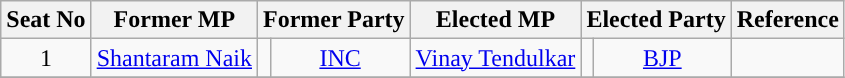<table class="wikitable">
<tr>
<th>Seat No</th>
<th>Former MP</th>
<th colspan=2>Former Party</th>
<th>Elected MP</th>
<th colspan=2>Elected Party</th>
<th>Reference</th>
</tr>
<tr style="text-align:center;">
<td>1</td>
<td><a href='#'>Shantaram Naik</a></td>
<td width="1px"></td>
<td><a href='#'>INC</a></td>
<td><a href='#'>Vinay Tendulkar</a></td>
<td width="1px"></td>
<td><a href='#'>BJP</a></td>
<td rowspan=1></td>
</tr>
<tr>
</tr>
</table>
